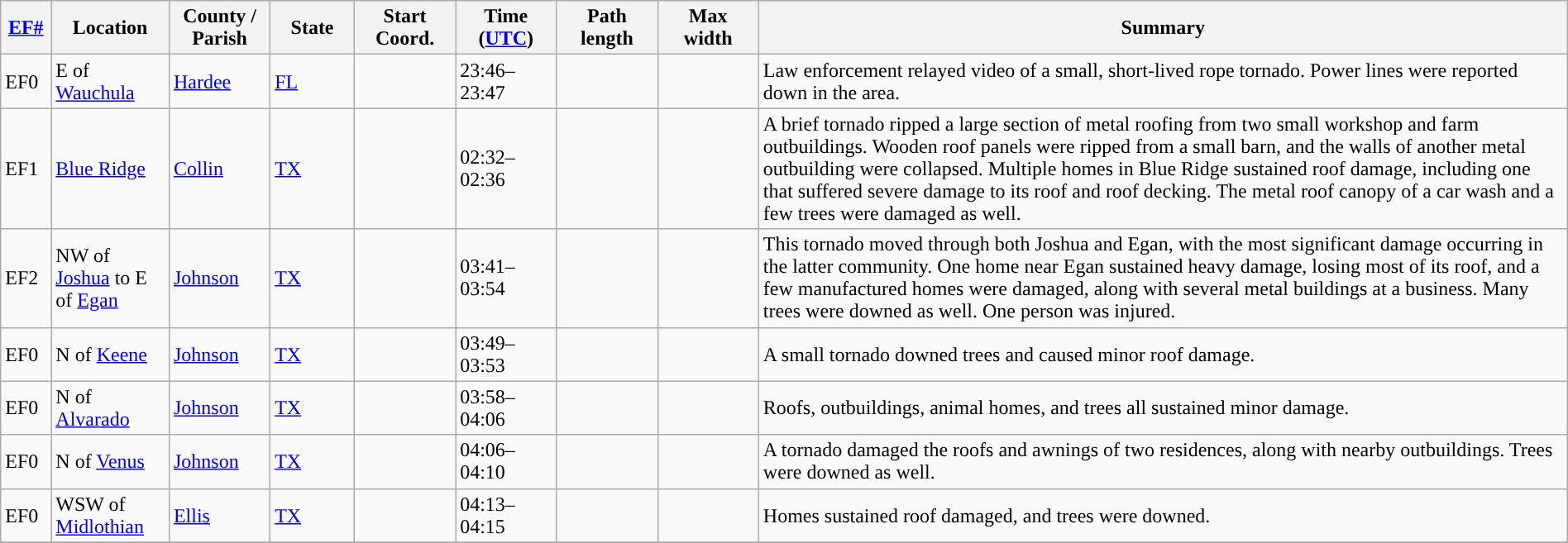<table class="wikitable sortable" style="width:100%;">
<tr>
<th scope="col"  style="width:3%; text-align:center;"><a href='#'>EF#</a></th>
<th scope="col"  style="width:7%; text-align:center;" class="unsortable">Location</th>
<th scope="col"  style="width:6%; text-align:center;" class="unsortable">County / Parish</th>
<th scope="col"  style="width:5%; text-align:center;">State</th>
<th scope="col"  style="width:6%; text-align:center;">Start Coord.</th>
<th scope="col"  style="width:6%; text-align:center;">Time (<a href='#'>UTC</a>)</th>
<th scope="col"  style="width:6%; text-align:center;">Path length</th>
<th scope="col"  style="width:6%; text-align:center;">Max width</th>
<th scope="col" class="unsortable" style="width:48%; text-align:center;">Summary</th>
</tr>
<tr>
<td>EF0</td>
<td>E of <a href='#'>Wauchula</a></td>
<td><a href='#'>Hardee</a></td>
<td><a href='#'>FL</a></td>
<td></td>
<td>23:46–23:47</td>
<td></td>
<td></td>
<td>Law enforcement relayed video of a small, short-lived rope tornado. Power lines were reported down in the area.</td>
</tr>
<tr>
<td>EF1</td>
<td><a href='#'>Blue Ridge</a></td>
<td><a href='#'>Collin</a></td>
<td><a href='#'>TX</a></td>
<td></td>
<td>02:32–02:36</td>
<td></td>
<td></td>
<td>A brief tornado ripped a large section of metal roofing from two small workshop and farm outbuildings. Wooden roof panels were ripped from a small barn, and the walls of another metal outbuilding were collapsed. Multiple homes in Blue Ridge sustained roof damage, including one that suffered severe damage to its roof and roof decking. The metal roof canopy of a car wash and a few trees were damaged as well.</td>
</tr>
<tr>
<td>EF2</td>
<td>NW of <a href='#'>Joshua</a> to E of <a href='#'>Egan</a></td>
<td><a href='#'>Johnson</a></td>
<td><a href='#'>TX</a></td>
<td></td>
<td>03:41–03:54</td>
<td></td>
<td></td>
<td>This tornado moved through both Joshua and Egan, with the most significant damage occurring in the latter community. One home near Egan sustained heavy damage, losing most of its roof, and a few manufactured homes were damaged, along with several metal buildings at a business. Many trees were downed as well. One person was injured.</td>
</tr>
<tr>
<td>EF0</td>
<td>N of <a href='#'>Keene</a></td>
<td><a href='#'>Johnson</a></td>
<td><a href='#'>TX</a></td>
<td></td>
<td>03:49–03:53</td>
<td></td>
<td></td>
<td>A small tornado downed trees and caused minor roof damage.</td>
</tr>
<tr>
<td>EF0</td>
<td>N of <a href='#'>Alvarado</a></td>
<td><a href='#'>Johnson</a></td>
<td><a href='#'>TX</a></td>
<td></td>
<td>03:58–04:06</td>
<td></td>
<td></td>
<td>Roofs, outbuildings, animal homes, and trees all sustained minor damage.</td>
</tr>
<tr>
<td>EF0</td>
<td>N of <a href='#'>Venus</a></td>
<td><a href='#'>Johnson</a></td>
<td><a href='#'>TX</a></td>
<td></td>
<td>04:06–04:10</td>
<td></td>
<td></td>
<td>A tornado damaged the roofs and awnings of two residences, along with nearby outbuildings. Trees were downed as well.</td>
</tr>
<tr>
<td>EF0</td>
<td>WSW of <a href='#'>Midlothian</a></td>
<td><a href='#'>Ellis</a></td>
<td><a href='#'>TX</a></td>
<td></td>
<td>04:13–04:15</td>
<td></td>
<td></td>
<td>Homes sustained roof damaged, and trees were downed.</td>
</tr>
<tr>
</tr>
</table>
